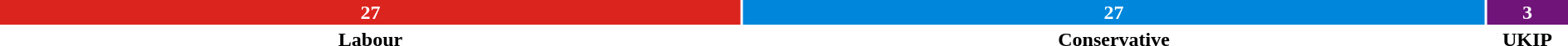<table style="width:100%; text-align:center;">
<tr style="color:white;">
<td style="background:#dc241f; width:47.4%;"><strong>27</strong></td>
<td style="background:#0087dc; width:47.4;"><strong>27</strong></td>
<td style="background:#70147A; width:5.2%;"><strong>3</strong></td>
</tr>
<tr>
<td><span><strong>Labour</strong></span></td>
<td><span><strong>Conservative</strong></span></td>
<td><span><strong>UKIP</strong></span></td>
</tr>
</table>
